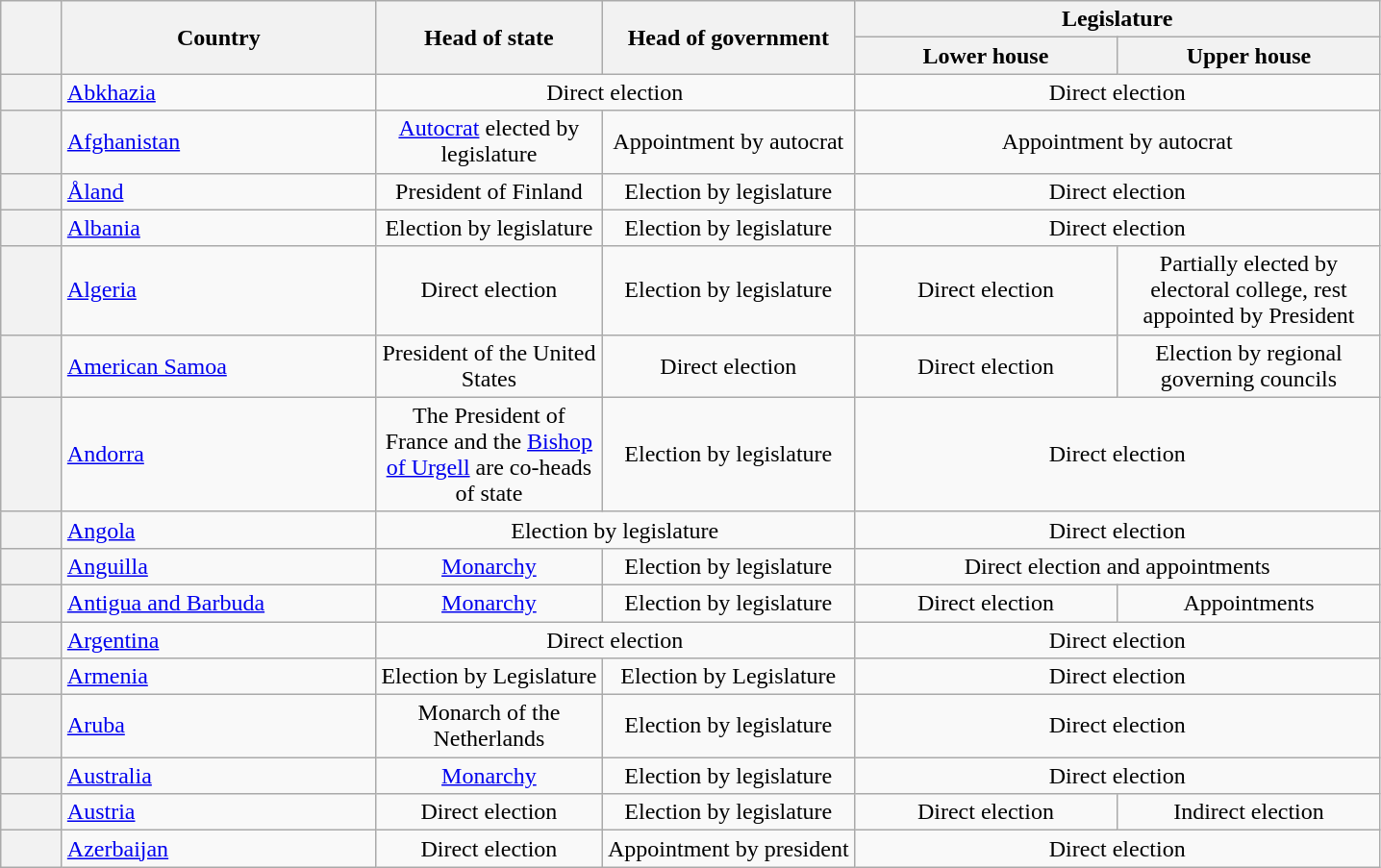<table class="wikitable" style="text-align:center">
<tr>
<th width=35 rowspan=2></th>
<th width=210 rowspan=2>Country</th>
<th width=150 rowspan=2>Head of state</th>
<th rowspan="2">Head of government</th>
<th colspan=2>Legislature</th>
</tr>
<tr>
<th width=175>Lower house</th>
<th width=175>Upper house</th>
</tr>
<tr>
<th></th>
<td style="text-align:left"><a href='#'>Abkhazia</a></td>
<td colspan=2>Direct election</td>
<td colspan=2>Direct election</td>
</tr>
<tr>
<th></th>
<td style="text-align:left"><a href='#'>Afghanistan</a></td>
<td><a href='#'>Autocrat</a> elected by legislature</td>
<td>Appointment by autocrat</td>
<td colspan=2>Appointment by autocrat</td>
</tr>
<tr>
<th></th>
<td style="text-align:left"><a href='#'>Åland</a></td>
<td>President of Finland</td>
<td>Election by legislature</td>
<td colspan=2>Direct election</td>
</tr>
<tr>
<th></th>
<td style="text-align:left"><a href='#'>Albania</a></td>
<td>Election by legislature</td>
<td>Election by legislature</td>
<td colspan=2>Direct election</td>
</tr>
<tr>
<th></th>
<td style="text-align:left"><a href='#'>Algeria</a></td>
<td>Direct election</td>
<td>Election by legislature</td>
<td>Direct election</td>
<td>Partially elected by electoral college, rest appointed by President</td>
</tr>
<tr>
<th></th>
<td style="text-align:left"><a href='#'>American Samoa</a></td>
<td>President of the United States</td>
<td>Direct election</td>
<td>Direct election</td>
<td>Election by regional governing councils</td>
</tr>
<tr>
<th></th>
<td style="text-align:left"><a href='#'>Andorra</a></td>
<td>The President of France and the <a href='#'>Bishop of Urgell</a> are co-heads of state</td>
<td>Election by legislature</td>
<td colspan=2>Direct election</td>
</tr>
<tr>
<th></th>
<td style="text-align:left"><a href='#'>Angola</a></td>
<td colspan=2>Election by legislature</td>
<td colspan=2>Direct election</td>
</tr>
<tr>
<th></th>
<td style="text-align:left"><a href='#'>Anguilla</a></td>
<td><a href='#'>Monarchy</a></td>
<td>Election by legislature</td>
<td colspan=2>Direct election and appointments</td>
</tr>
<tr>
<th></th>
<td style="text-align:left"><a href='#'>Antigua and Barbuda</a></td>
<td><a href='#'>Monarchy</a></td>
<td>Election by legislature</td>
<td>Direct election</td>
<td>Appointments</td>
</tr>
<tr>
<th></th>
<td style="text-align:left"><a href='#'>Argentina</a></td>
<td colspan=2>Direct election</td>
<td colspan=2>Direct election</td>
</tr>
<tr>
<th></th>
<td style="text-align:left"><a href='#'>Armenia</a></td>
<td>Election by Legislature</td>
<td>Election by Legislature</td>
<td colspan=2>Direct election </td>
</tr>
<tr>
<th></th>
<td style="text-align:left"><a href='#'>Aruba</a></td>
<td>Monarch of the Netherlands</td>
<td>Election by legislature</td>
<td colspan=2>Direct election</td>
</tr>
<tr>
<th></th>
<td style="text-align:left"><a href='#'>Australia</a></td>
<td><a href='#'>Monarchy</a></td>
<td>Election by legislature</td>
<td colspan=2>Direct election</td>
</tr>
<tr>
<th></th>
<td style="text-align:left"><a href='#'>Austria</a></td>
<td>Direct election</td>
<td>Election by legislature</td>
<td>Direct election</td>
<td>Indirect election</td>
</tr>
<tr>
<th></th>
<td style="text-align:left"><a href='#'>Azerbaijan</a></td>
<td>Direct election</td>
<td>Appointment by president</td>
<td colspan=2>Direct election</td>
</tr>
</table>
